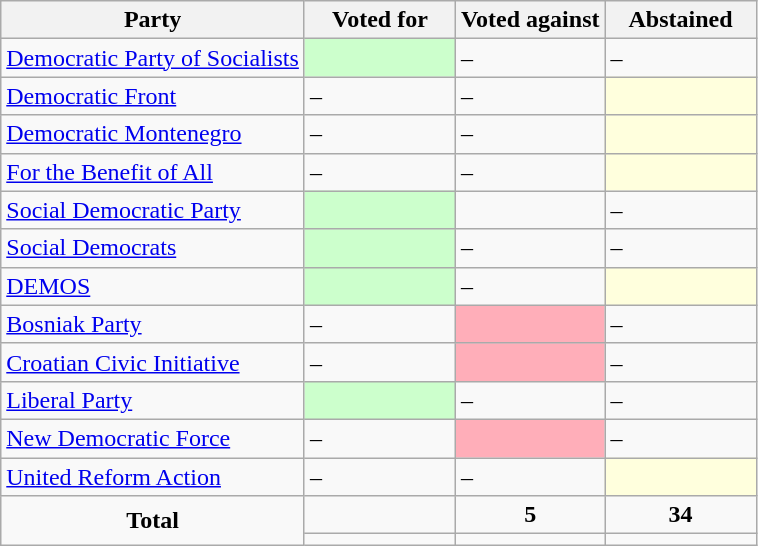<table class="wikitable">
<tr>
<th>Party</th>
<th style="width:20%;">Voted for</th>
<th>Voted against</th>
<th style="width:20%;">Abstained</th>
</tr>
<tr>
<td> <a href='#'>Democratic Party of Socialists</a></td>
<td style="background-color:#CCFFCC;"></td>
<td>–</td>
<td>–</td>
</tr>
<tr>
<td> <a href='#'>Democratic Front</a></td>
<td>–</td>
<td>–</td>
<td style="background-color:#FFD;"></td>
</tr>
<tr>
<td> <a href='#'>Democratic Montenegro</a></td>
<td>–</td>
<td>–</td>
<td style="background-color:#FFD;"></td>
</tr>
<tr>
<td> <a href='#'>For the Benefit of All</a></td>
<td>–</td>
<td>–</td>
<td style="background-color:#FFD;"></td>
</tr>
<tr>
<td> <a href='#'>Social Democratic Party</a></td>
<td style="background-color:#CCFFCC;"></td>
<td></td>
<td>–</td>
</tr>
<tr>
<td> <a href='#'>Social Democrats</a></td>
<td style="background-color:#CCFFCC;"></td>
<td>–</td>
<td>–</td>
</tr>
<tr>
<td> <a href='#'>DEMOS</a></td>
<td style="background-color:#CCFFCC;"></td>
<td>–</td>
<td style="background-color:#FFD;"></td>
</tr>
<tr>
<td> <a href='#'>Bosniak Party</a></td>
<td>–</td>
<td style="background-color:#FFAEB9;"></td>
<td>–</td>
</tr>
<tr>
<td> <a href='#'>Croatian Civic Initiative</a></td>
<td>–</td>
<td style="background-color:#FFAEB9;"></td>
<td>–</td>
</tr>
<tr>
<td> <a href='#'>Liberal Party</a></td>
<td style="background-color:#CCFFCC;"></td>
<td>–</td>
<td>–</td>
</tr>
<tr>
<td> <a href='#'>New Democratic Force</a></td>
<td>–</td>
<td style="background-color:#FFAEB9;"></td>
<td>–</td>
</tr>
<tr>
<td> <a href='#'>United Reform Action</a></td>
<td>–</td>
<td>–</td>
<td style="background-color:#FFD;"></td>
</tr>
<tr>
<td style="text-align:center;" rowspan="2"><strong>Total</strong></td>
<td></td>
<td style="text-align:center;"><strong>5</strong></td>
<td style="text-align:center;"><strong>34</strong></td>
</tr>
<tr>
<td style="text-align:center;"></td>
<td style="text-align:center;"></td>
<td style="text-align:center;"></td>
</tr>
</table>
